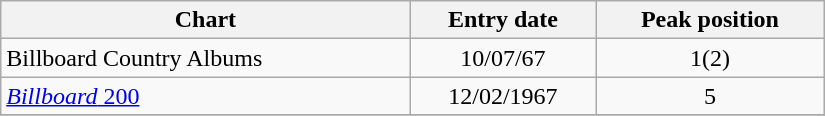<table border=1 cellspacing=0 cellpadding=2 width="550px" class="wikitable">
<tr>
<th>Chart</th>
<th>Entry date</th>
<th>Peak position</th>
</tr>
<tr>
<td align="left">Billboard Country Albums</td>
<td align="center">10/07/67</td>
<td align="center">1(2)</td>
</tr>
<tr>
<td align="left"><a href='#'><em>Billboard</em> 200</a></td>
<td align="center">12/02/1967</td>
<td align="center">5</td>
</tr>
<tr>
</tr>
</table>
